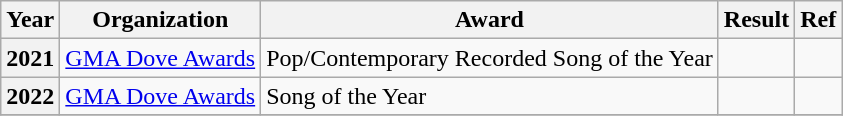<table class="wikitable plainrowheaders">
<tr>
<th>Year</th>
<th>Organization</th>
<th>Award</th>
<th>Result</th>
<th>Ref</th>
</tr>
<tr>
<th scope="row">2021</th>
<td><a href='#'>GMA Dove Awards</a></td>
<td>Pop/Contemporary Recorded Song of the Year</td>
<td></td>
<td></td>
</tr>
<tr>
<th scope="row">2022</th>
<td><a href='#'>GMA Dove Awards</a></td>
<td>Song of the Year</td>
<td></td>
<td></td>
</tr>
<tr>
</tr>
</table>
